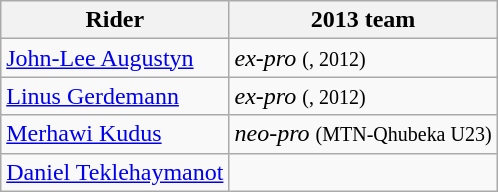<table class="wikitable">
<tr>
<th>Rider</th>
<th>2013 team</th>
</tr>
<tr>
<td><a href='#'>John-Lee Augustyn</a></td>
<td><em>ex-pro</em> <small>(, 2012)</small></td>
</tr>
<tr>
<td><a href='#'>Linus Gerdemann</a></td>
<td><em>ex-pro</em> <small>(, 2012)</small></td>
</tr>
<tr>
<td><a href='#'>Merhawi Kudus</a></td>
<td><em>neo-pro</em> <small>(MTN-Qhubeka U23)</small></td>
</tr>
<tr>
<td><a href='#'>Daniel Teklehaymanot</a></td>
<td></td>
</tr>
</table>
